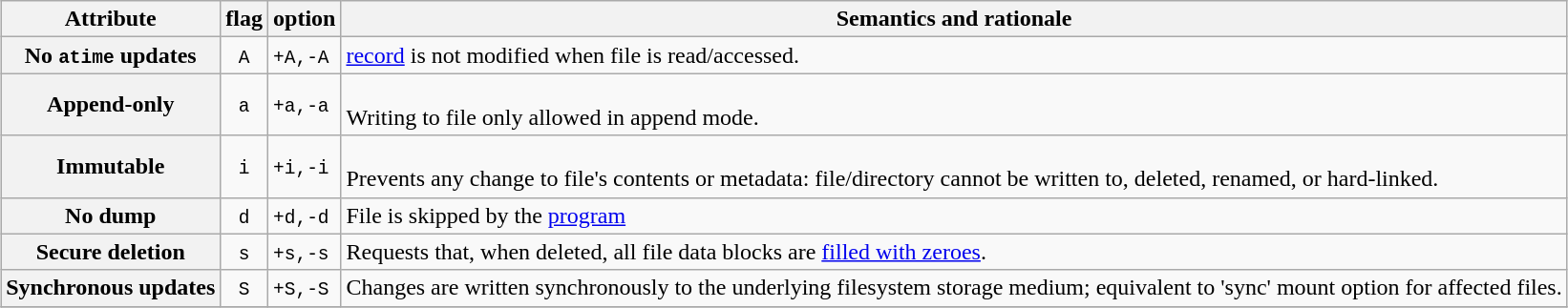<table class="wikitable sortable" style="margin-left:auto; margin-right:auto">
<tr>
<th>Attribute</th>
<th> flag</th>
<th> option</th>
<th>Semantics and rationale</th>
</tr>
<tr>
<th>No <code>atime</code> updates</th>
<td style="text-align:center"><code>A</code></td>
<td><code>+A,-A</code></td>
<td><a href='#'> record</a> is not modified when file is read/accessed.</td>
</tr>
<tr>
<th>Append-only</th>
<td style="text-align:center"><code>a</code></td>
<td><code>+a,-a</code></td>
<td><br>Writing to file only allowed in append mode.</td>
</tr>
<tr>
<th>Immutable</th>
<td style="text-align:center"><code>i</code></td>
<td><code>+i,-i</code></td>
<td><br>Prevents any change to file's contents or metadata: file/directory cannot be written to, deleted, renamed, or hard-linked.</td>
</tr>
<tr>
<th>No dump</th>
<td style="text-align:center"><code>d</code></td>
<td><code>+d,-d</code></td>
<td>File is skipped by the <a href='#'> program</a></td>
</tr>
<tr>
<th>Secure deletion</th>
<td style="text-align:center"><code>s</code></td>
<td><code>+s,-s</code></td>
<td>Requests that, when deleted, all file data blocks are <a href='#'>filled with zeroes</a>.</td>
</tr>
<tr>
<th>Synchronous updates</th>
<td style="text-align:center"><code>S</code></td>
<td><code>+S,-S</code></td>
<td>Changes are written synchronously to the underlying filesystem storage medium; equivalent to 'sync' mount option for affected files.</td>
</tr>
<tr>
</tr>
</table>
